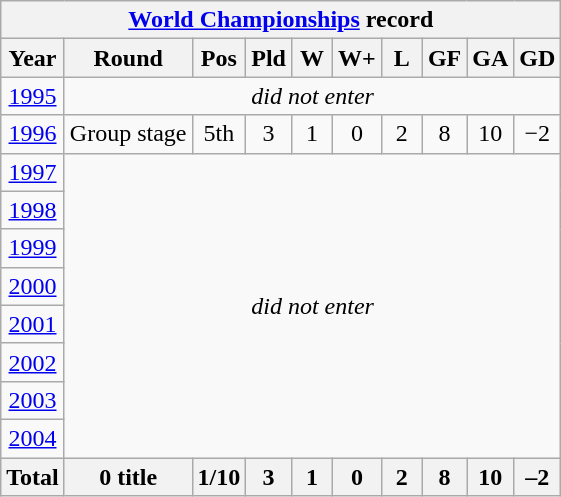<table class="wikitable" style="text-align: center;">
<tr>
<th colspan=10><a href='#'>World Championships</a> record</th>
</tr>
<tr>
<th>Year</th>
<th>Round</th>
<th width=20>Pos</th>
<th width=20>Pld</th>
<th width=20>W</th>
<th width=20>W+</th>
<th width=20>L</th>
<th width=20>GF</th>
<th width=20>GA</th>
<th width=20>GD</th>
</tr>
<tr>
<td> <a href='#'>1995</a></td>
<td colspan=9><em>did not enter</em></td>
</tr>
<tr>
<td> <a href='#'>1996</a></td>
<td>Group stage</td>
<td>5th</td>
<td>3</td>
<td>1</td>
<td>0</td>
<td>2</td>
<td>8</td>
<td>10</td>
<td>−2</td>
</tr>
<tr>
<td> <a href='#'>1997</a></td>
<td rowspan=8 colspan=9><em>did not enter</em></td>
</tr>
<tr>
<td> <a href='#'>1998</a></td>
</tr>
<tr>
<td> <a href='#'>1999</a></td>
</tr>
<tr>
<td> <a href='#'>2000</a></td>
</tr>
<tr>
<td> <a href='#'>2001</a></td>
</tr>
<tr>
<td> <a href='#'>2002</a></td>
</tr>
<tr>
<td> <a href='#'>2003</a></td>
</tr>
<tr>
<td> <a href='#'>2004</a></td>
</tr>
<tr>
<th>Total</th>
<th>0 title</th>
<th>1/10</th>
<th>3</th>
<th>1</th>
<th>0</th>
<th>2</th>
<th>8</th>
<th>10</th>
<th>–2</th>
</tr>
</table>
